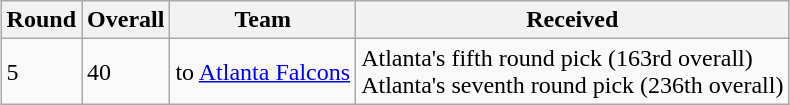<table class="wikitable" style="margin:auto;">
<tr>
<th>Round</th>
<th>Overall</th>
<th>Team</th>
<th>Received</th>
</tr>
<tr>
<td>5</td>
<td>40</td>
<td>to <a href='#'>Atlanta Falcons</a></td>
<td>Atlanta's fifth round pick (163rd overall)<br>Atlanta's seventh round pick (236th overall)</td>
</tr>
</table>
